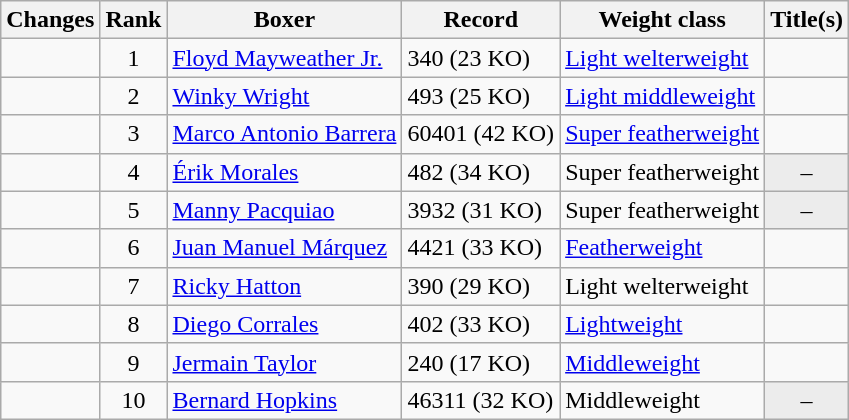<table class="wikitable ">
<tr>
<th>Changes</th>
<th>Rank</th>
<th>Boxer</th>
<th>Record</th>
<th>Weight class</th>
<th>Title(s)</th>
</tr>
<tr>
<td align=center></td>
<td align=center>1</td>
<td><a href='#'>Floyd Mayweather Jr.</a></td>
<td>340 (23 KO)</td>
<td><a href='#'>Light welterweight</a></td>
<td></td>
</tr>
<tr>
<td align=center></td>
<td align=center>2</td>
<td><a href='#'>Winky Wright</a></td>
<td>493 (25 KO)</td>
<td><a href='#'>Light middleweight</a></td>
<td></td>
</tr>
<tr>
<td align=center></td>
<td align=center>3</td>
<td><a href='#'>Marco Antonio Barrera</a></td>
<td>60401 (42 KO)</td>
<td><a href='#'>Super featherweight</a></td>
<td></td>
</tr>
<tr>
<td align=center></td>
<td align=center>4</td>
<td><a href='#'>Érik Morales</a></td>
<td>482 (34 KO)</td>
<td>Super featherweight</td>
<td align=center bgcolor=#ECECEC data-sort-value="Z">–</td>
</tr>
<tr>
<td align=center></td>
<td align=center>5</td>
<td><a href='#'>Manny Pacquiao</a></td>
<td>3932 (31 KO)</td>
<td>Super featherweight</td>
<td align=center bgcolor=#ECECEC data-sort-value="Z">–</td>
</tr>
<tr>
<td align=center></td>
<td align=center>6</td>
<td><a href='#'>Juan Manuel Márquez</a></td>
<td>4421 (33 KO)</td>
<td><a href='#'>Featherweight</a></td>
<td></td>
</tr>
<tr>
<td align=center></td>
<td align=center>7</td>
<td><a href='#'>Ricky Hatton</a></td>
<td>390 (29 KO)</td>
<td>Light welterweight</td>
<td></td>
</tr>
<tr>
<td align=center></td>
<td align=center>8</td>
<td><a href='#'>Diego Corrales</a></td>
<td>402 (33 KO)</td>
<td><a href='#'>Lightweight</a></td>
<td></td>
</tr>
<tr>
<td align=center></td>
<td align=center>9</td>
<td><a href='#'>Jermain Taylor</a></td>
<td>240 (17 KO)</td>
<td><a href='#'>Middleweight</a></td>
<td></td>
</tr>
<tr>
<td align=center></td>
<td align=center>10</td>
<td><a href='#'>Bernard Hopkins</a></td>
<td>46311 (32 KO)</td>
<td>Middleweight</td>
<td align=center bgcolor=#ECECEC data-sort-value="Z">–</td>
</tr>
</table>
